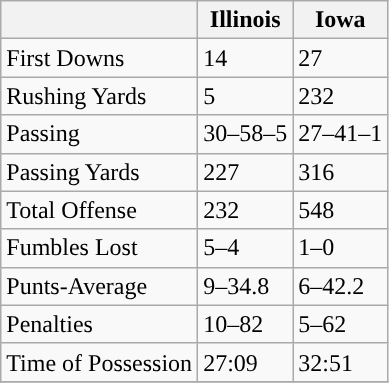<table class="wikitable">
<tr>
<th></th>
<th>Illinois</th>
<th>Iowa</th>
</tr>
<tr>
<td>First Downs</td>
<td>14</td>
<td>27</td>
</tr>
<tr>
<td>Rushing Yards</td>
<td>5</td>
<td>232</td>
</tr>
<tr>
<td>Passing</td>
<td>30–58–5</td>
<td>27–41–1</td>
</tr>
<tr>
<td>Passing Yards</td>
<td>227</td>
<td>316</td>
</tr>
<tr>
<td>Total Offense</td>
<td>232</td>
<td>548</td>
</tr>
<tr>
<td>Fumbles Lost</td>
<td>5–4</td>
<td>1–0</td>
</tr>
<tr>
<td>Punts-Average</td>
<td>9–34.8</td>
<td>6–42.2</td>
</tr>
<tr>
<td>Penalties</td>
<td>10–82</td>
<td>5–62</td>
</tr>
<tr>
<td>Time of Possession</td>
<td>27:09</td>
<td>32:51</td>
</tr>
<tr>
</tr>
</table>
